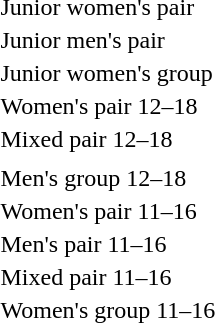<table>
<tr>
<td>Junior women's pair</td>
<td></td>
<td></td>
<td></td>
</tr>
<tr>
<td>Junior men's pair</td>
<td></td>
<td></td>
<td></td>
</tr>
<tr>
<td>Junior women's group</td>
<td></td>
<td></td>
<td></td>
</tr>
<tr>
<td>Women's pair 12–18</td>
<td></td>
<td></td>
<td></td>
</tr>
<tr>
<td>Mixed pair 12–18</td>
<td></td>
<td></td>
<td></td>
</tr>
<tr>
<td></td>
<td></td>
<td></td>
<td></td>
</tr>
<tr>
<td>Men's group 12–18</td>
<td></td>
<td></td>
<td></td>
</tr>
<tr>
<td>Women's pair 11–16</td>
<td></td>
<td></td>
<td></td>
</tr>
<tr>
<td>Men's pair 11–16</td>
<td></td>
<td></td>
<td></td>
</tr>
<tr>
<td>Mixed pair 11–16</td>
<td></td>
<td></td>
<td></td>
</tr>
<tr>
<td>Women's group 11–16</td>
<td></td>
<td></td>
<td></td>
</tr>
</table>
